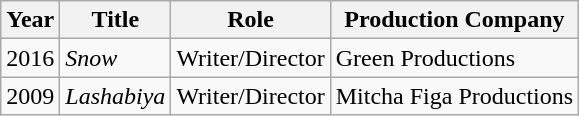<table class="wikitable">
<tr>
<th>Year</th>
<th>Title</th>
<th>Role</th>
<th>Production Company</th>
</tr>
<tr>
<td>2016</td>
<td><em>Snow</em></td>
<td>Writer/Director</td>
<td>Green Productions</td>
</tr>
<tr>
<td>2009</td>
<td><em>Lashabiya</em></td>
<td>Writer/Director</td>
<td>Mitcha Figa Productions</td>
</tr>
</table>
